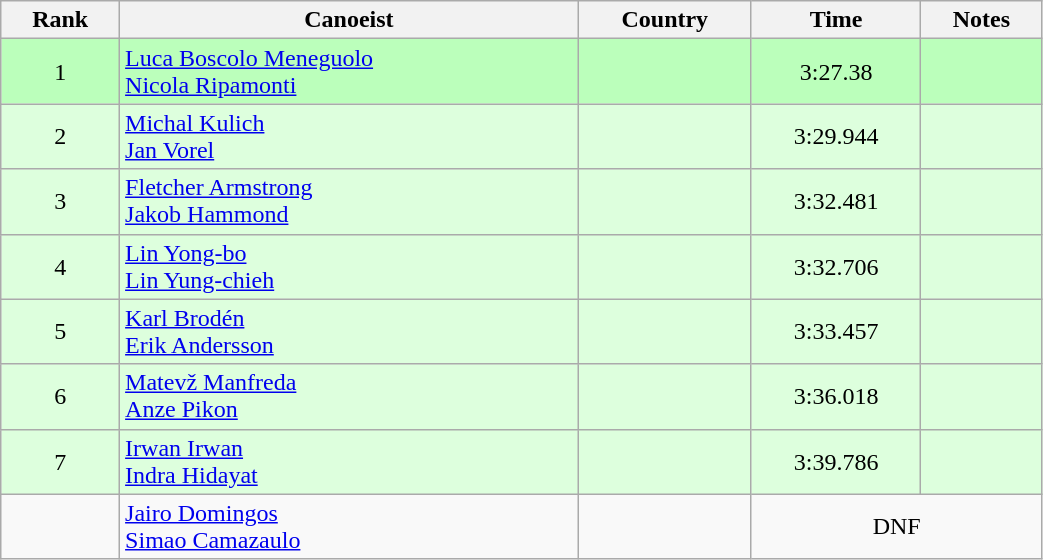<table class="wikitable" style="text-align:center;width: 55%">
<tr>
<th>Rank</th>
<th>Canoeist</th>
<th>Country</th>
<th>Time</th>
<th>Notes</th>
</tr>
<tr bgcolor=bbffbb>
<td>1</td>
<td align="left"><a href='#'>Luca Boscolo Meneguolo</a><br><a href='#'>Nicola Ripamonti</a></td>
<td align="left"></td>
<td>3:27.38</td>
<td></td>
</tr>
<tr bgcolor=ddffdd>
<td>2</td>
<td align="left"><a href='#'>Michal Kulich</a><br><a href='#'>Jan Vorel</a></td>
<td align="left"></td>
<td>3:29.944</td>
<td></td>
</tr>
<tr bgcolor=ddffdd>
<td>3</td>
<td align="left"><a href='#'>Fletcher Armstrong</a><br><a href='#'>Jakob Hammond</a></td>
<td align="left"></td>
<td>3:32.481</td>
<td></td>
</tr>
<tr bgcolor=ddffdd>
<td>4</td>
<td align="left"><a href='#'>Lin Yong-bo</a><br><a href='#'>Lin Yung-chieh</a></td>
<td align="left"></td>
<td>3:32.706</td>
<td></td>
</tr>
<tr bgcolor=ddffdd>
<td>5</td>
<td align="left"><a href='#'>Karl Brodén</a><br><a href='#'>Erik Andersson</a></td>
<td align="left"></td>
<td>3:33.457</td>
<td></td>
</tr>
<tr bgcolor=ddffdd>
<td>6</td>
<td align="left"><a href='#'>Matevž Manfreda</a><br><a href='#'>Anze Pikon</a></td>
<td align="left"></td>
<td>3:36.018</td>
<td></td>
</tr>
<tr bgcolor=ddffdd>
<td>7</td>
<td align="left"><a href='#'>Irwan Irwan</a><br><a href='#'>Indra Hidayat</a></td>
<td align="left"></td>
<td>3:39.786</td>
<td></td>
</tr>
<tr>
<td></td>
<td align="left"><a href='#'>Jairo Domingos</a><br><a href='#'>Simao Camazaulo</a></td>
<td align="left"></td>
<td colspan=2>DNF</td>
</tr>
</table>
